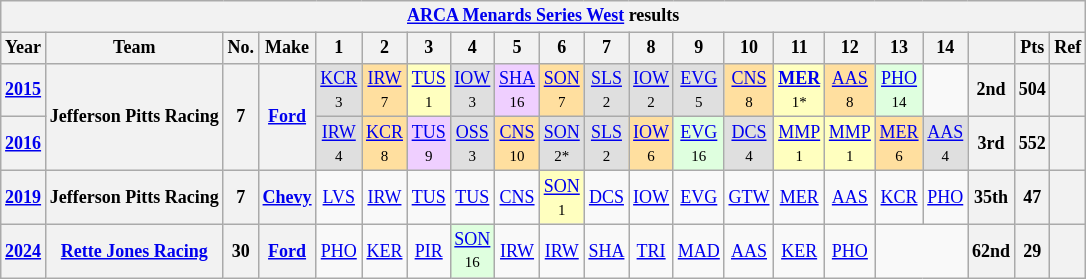<table class="wikitable" style="text-align:center; font-size:75%">
<tr>
<th colspan=23><a href='#'>ARCA Menards Series West</a> results</th>
</tr>
<tr>
<th>Year</th>
<th>Team</th>
<th>No.</th>
<th>Make</th>
<th>1</th>
<th>2</th>
<th>3</th>
<th>4</th>
<th>5</th>
<th>6</th>
<th>7</th>
<th>8</th>
<th>9</th>
<th>10</th>
<th>11</th>
<th>12</th>
<th>13</th>
<th>14</th>
<th></th>
<th>Pts</th>
<th>Ref</th>
</tr>
<tr>
<th><a href='#'>2015</a></th>
<th rowspan=2>Jefferson Pitts Racing</th>
<th rowspan=2>7</th>
<th rowspan=2><a href='#'>Ford</a></th>
<td style="background:#DFDFDF;"><a href='#'>KCR</a><br><small>3</small></td>
<td style="background:#FFDF9F;"><a href='#'>IRW</a><br><small>7</small></td>
<td style="background:#FFFFBF;"><a href='#'>TUS</a><br><small>1</small></td>
<td style="background:#DFDFDF;"><a href='#'>IOW</a><br><small>3</small></td>
<td style="background:#EFCFFF;"><a href='#'>SHA</a><br><small>16</small></td>
<td style="background:#FFDF9F;"><a href='#'>SON</a><br><small>7</small></td>
<td style="background:#DFDFDF;"><a href='#'>SLS</a><br><small>2</small></td>
<td style="background:#DFDFDF;"><a href='#'>IOW</a><br><small>2</small></td>
<td style="background:#DFDFDF;"><a href='#'>EVG</a><br><small>5</small></td>
<td style="background:#FFDF9F;"><a href='#'>CNS</a><br><small>8</small></td>
<td style="background:#FFFFBF;"><strong><a href='#'>MER</a></strong><br><small>1*</small></td>
<td style="background:#FFDF9F;"><a href='#'>AAS</a><br><small>8</small></td>
<td style="background:#DFFFDF;"><a href='#'>PHO</a><br><small>14</small></td>
<td></td>
<th>2nd</th>
<th>504</th>
<th></th>
</tr>
<tr>
<th><a href='#'>2016</a></th>
<td style="background:#DFDFDF;"><a href='#'>IRW</a><br><small>4</small></td>
<td style="background:#FFDF9F;"><a href='#'>KCR</a><br><small>8</small></td>
<td style="background:#EFCFFF;"><a href='#'>TUS</a><br><small>9</small></td>
<td style="background:#DFDFDF;"><a href='#'>OSS</a><br><small>3</small></td>
<td style="background:#FFDF9F;"><a href='#'>CNS</a><br><small>10</small></td>
<td style="background:#DFDFDF;"><a href='#'>SON</a><br><small>2*</small></td>
<td style="background:#DFDFDF;"><a href='#'>SLS</a><br><small>2</small></td>
<td style="background:#FFDF9F;"><a href='#'>IOW</a><br><small>6</small></td>
<td style="background:#DFFFDF;"><a href='#'>EVG</a><br><small>16</small></td>
<td style="background:#DFDFDF;"><a href='#'>DCS</a><br><small>4</small></td>
<td style="background:#FFFFBF;"><a href='#'>MMP</a><br><small>1</small></td>
<td style="background:#FFFFBF;"><a href='#'>MMP</a><br><small>1</small></td>
<td style="background:#FFDF9F;"><a href='#'>MER</a><br><small>6</small></td>
<td style="background:#DFDFDF;"><a href='#'>AAS</a><br><small>4</small></td>
<th>3rd</th>
<th>552</th>
<th></th>
</tr>
<tr>
<th><a href='#'>2019</a></th>
<th>Jefferson Pitts Racing</th>
<th>7</th>
<th><a href='#'>Chevy</a></th>
<td><a href='#'>LVS</a></td>
<td><a href='#'>IRW</a></td>
<td><a href='#'>TUS</a></td>
<td><a href='#'>TUS</a></td>
<td><a href='#'>CNS</a></td>
<td style="background:#FFFFBF;"><a href='#'>SON</a><br><small>1</small></td>
<td><a href='#'>DCS</a></td>
<td><a href='#'>IOW</a></td>
<td><a href='#'>EVG</a></td>
<td><a href='#'>GTW</a></td>
<td><a href='#'>MER</a></td>
<td><a href='#'>AAS</a></td>
<td><a href='#'>KCR</a></td>
<td><a href='#'>PHO</a></td>
<th>35th</th>
<th>47</th>
<th></th>
</tr>
<tr>
<th><a href='#'>2024</a></th>
<th><a href='#'>Rette Jones Racing</a></th>
<th>30</th>
<th><a href='#'>Ford</a></th>
<td><a href='#'>PHO</a></td>
<td><a href='#'>KER</a></td>
<td><a href='#'>PIR</a></td>
<td style="background:#DFFFDF;"><a href='#'>SON</a><br><small>16</small></td>
<td><a href='#'>IRW</a></td>
<td><a href='#'>IRW</a></td>
<td><a href='#'>SHA</a></td>
<td><a href='#'>TRI</a></td>
<td><a href='#'>MAD</a></td>
<td><a href='#'>AAS</a></td>
<td><a href='#'>KER</a></td>
<td><a href='#'>PHO</a></td>
<td colspan=2></td>
<th>62nd</th>
<th>29</th>
<th></th>
</tr>
</table>
